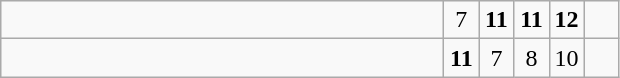<table class="wikitable">
<tr>
<td style="width:18em"><strong></strong></td>
<td align=center style="width:1em">7</td>
<td align=center style="width:1em"><strong>11</strong></td>
<td align=center style="width:1em"><strong>11</strong></td>
<td align=center style="width:1em"><strong>12</strong></td>
<td align=center style="width:1em"></td>
</tr>
<tr>
<td style="width:18em"></td>
<td align=center style="width:1em"><strong>11</strong></td>
<td align=center style="width:1em">7</td>
<td align=center style="width:1em">8</td>
<td align=center style="width:1em">10</td>
<td align=center style="width:1em"></td>
</tr>
</table>
